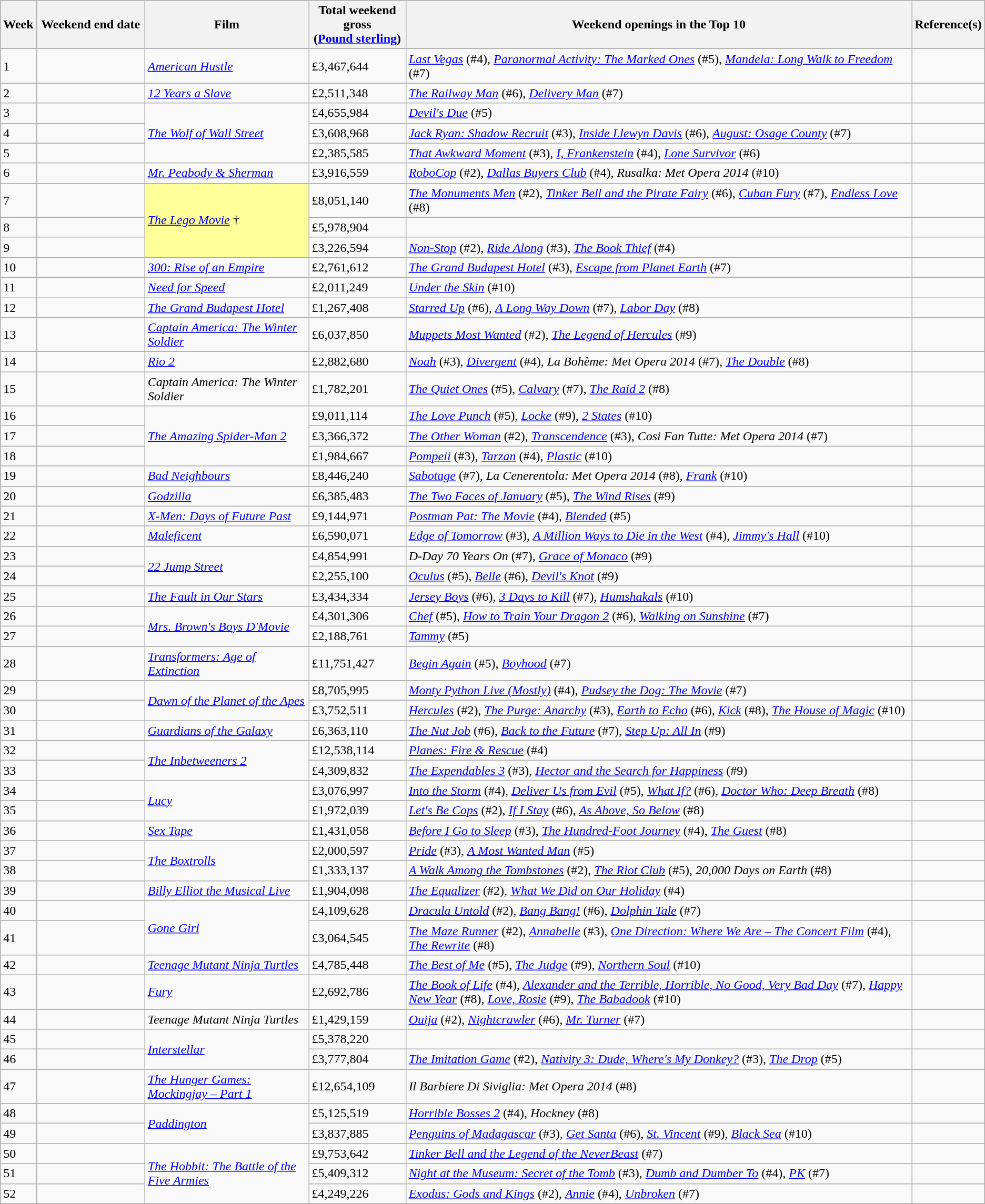<table class="wikitable sortable">
<tr>
<th>Week</th>
<th abbr="Date" style="width:130px">Weekend end date</th>
<th>Film</th>
<th>Total weekend gross<br>(<a href='#'>Pound sterling</a>)</th>
<th>Weekend openings in the Top 10</th>
<th>Reference(s)</th>
</tr>
<tr>
<td>1</td>
<td></td>
<td><em><a href='#'>American Hustle</a></em></td>
<td>£3,467,644</td>
<td><em><a href='#'>Last Vegas</a></em> (#4), <em><a href='#'>Paranormal Activity: The Marked Ones</a></em> (#5), <em><a href='#'>Mandela: Long Walk to Freedom</a></em> (#7)</td>
<td align="center"></td>
</tr>
<tr>
<td>2</td>
<td></td>
<td><em><a href='#'>12 Years a Slave</a></em></td>
<td>£2,511,348</td>
<td><em><a href='#'>The Railway Man</a></em> (#6), <em><a href='#'>Delivery Man</a></em> (#7)</td>
<td align="center"></td>
</tr>
<tr>
<td>3</td>
<td></td>
<td rowspan="3"><em><a href='#'>The Wolf of Wall Street</a></em></td>
<td>£4,655,984</td>
<td><em><a href='#'>Devil's Due</a></em> (#5)</td>
<td align="center"></td>
</tr>
<tr>
<td>4</td>
<td></td>
<td>£3,608,968</td>
<td><em><a href='#'>Jack Ryan: Shadow Recruit</a></em> (#3), <em><a href='#'>Inside Llewyn Davis</a></em> (#6), <em><a href='#'>August: Osage County</a></em> (#7)</td>
<td align="center"></td>
</tr>
<tr>
<td>5</td>
<td></td>
<td>£2,385,585</td>
<td><em><a href='#'>That Awkward Moment</a></em> (#3), <em><a href='#'>I, Frankenstein</a></em> (#4), <em><a href='#'>Lone Survivor</a></em> (#6)</td>
<td align="center"></td>
</tr>
<tr>
<td>6</td>
<td></td>
<td><em><a href='#'>Mr. Peabody & Sherman</a></em></td>
<td>£3,916,559</td>
<td><em><a href='#'>RoboCop</a></em> (#2), <em><a href='#'>Dallas Buyers Club</a></em> (#4), <em>Rusalka: Met Opera 2014</em> (#10)</td>
<td align="center"></td>
</tr>
<tr>
<td>7</td>
<td></td>
<td rowspan="3" style="background-color:#FFFF99"><em><a href='#'>The Lego Movie</a></em> †</td>
<td>£8,051,140</td>
<td><em><a href='#'>The Monuments Men</a></em> (#2), <em><a href='#'>Tinker Bell and the Pirate Fairy</a></em> (#6), <em><a href='#'>Cuban Fury</a></em> (#7), <em><a href='#'>Endless Love</a></em> (#8)</td>
<td align="center"></td>
</tr>
<tr>
<td>8</td>
<td></td>
<td>£5,978,904</td>
<td></td>
<td align="center"></td>
</tr>
<tr>
<td>9</td>
<td></td>
<td>£3,226,594</td>
<td><em><a href='#'>Non-Stop</a></em> (#2), <em><a href='#'>Ride Along</a></em> (#3), <em><a href='#'>The Book Thief</a></em> (#4)</td>
<td align="center"></td>
</tr>
<tr>
<td>10</td>
<td></td>
<td><em><a href='#'>300: Rise of an Empire</a></em></td>
<td>£2,761,612</td>
<td><em><a href='#'>The Grand Budapest Hotel</a></em> (#3), <em><a href='#'>Escape from Planet Earth</a></em> (#7)</td>
<td align="center"></td>
</tr>
<tr>
<td>11</td>
<td></td>
<td><em><a href='#'>Need for Speed</a></em></td>
<td>£2,011,249</td>
<td><em><a href='#'>Under the Skin</a></em> (#10)</td>
<td align="center"></td>
</tr>
<tr>
<td>12</td>
<td></td>
<td><em><a href='#'>The Grand Budapest Hotel</a></em></td>
<td>£1,267,408</td>
<td><em><a href='#'>Starred Up</a></em> (#6), <em><a href='#'>A Long Way Down</a></em> (#7), <em><a href='#'>Labor Day</a></em> (#8)</td>
<td align="center"></td>
</tr>
<tr>
<td>13</td>
<td></td>
<td><em><a href='#'>Captain America: The Winter Soldier</a></em></td>
<td>£6,037,850</td>
<td><em><a href='#'>Muppets Most Wanted</a></em> (#2), <em><a href='#'>The Legend of Hercules</a></em> (#9)</td>
<td align="center"></td>
</tr>
<tr>
<td>14</td>
<td></td>
<td><em><a href='#'>Rio 2</a></em></td>
<td>£2,882,680</td>
<td><em><a href='#'>Noah</a></em> (#3), <em><a href='#'>Divergent</a></em> (#4), <em>La Bohème: Met Opera 2014</em> (#7), <em><a href='#'>The Double</a></em> (#8)</td>
<td align="center"></td>
</tr>
<tr>
<td>15</td>
<td></td>
<td><em>Captain America: The Winter Soldier</em></td>
<td>£1,782,201</td>
<td><em><a href='#'>The Quiet Ones</a></em> (#5), <em><a href='#'>Calvary</a></em> (#7), <em><a href='#'>The Raid 2</a></em> (#8)</td>
<td align="center"></td>
</tr>
<tr>
<td>16</td>
<td></td>
<td rowspan="3"><em><a href='#'>The Amazing Spider-Man 2</a></em></td>
<td>£9,011,114</td>
<td><em><a href='#'>The Love Punch</a></em> (#5), <em><a href='#'>Locke</a></em> (#9), <em><a href='#'>2 States</a></em> (#10)</td>
<td align="center"></td>
</tr>
<tr>
<td>17</td>
<td></td>
<td>£3,366,372</td>
<td><em><a href='#'>The Other Woman</a></em> (#2), <em><a href='#'>Transcendence</a></em> (#3), <em>Cosi Fan Tutte: Met Opera 2014</em> (#7)</td>
<td align="center"></td>
</tr>
<tr>
<td>18</td>
<td></td>
<td>£1,984,667</td>
<td><em><a href='#'>Pompeii</a></em> (#3), <em><a href='#'>Tarzan</a></em> (#4), <em><a href='#'>Plastic</a></em> (#10)</td>
<td align="center"></td>
</tr>
<tr>
<td>19</td>
<td></td>
<td><em><a href='#'>Bad Neighbours</a></em></td>
<td>£8,446,240</td>
<td><em><a href='#'>Sabotage</a></em> (#7), <em>La Cenerentola: Met Opera 2014</em> (#8), <em><a href='#'>Frank</a></em> (#10)</td>
<td align="center"></td>
</tr>
<tr>
<td>20</td>
<td></td>
<td><em><a href='#'>Godzilla</a></em></td>
<td>£6,385,483</td>
<td><em><a href='#'>The Two Faces of January</a></em> (#5), <em><a href='#'>The Wind Rises</a></em> (#9)</td>
<td align="center"></td>
</tr>
<tr>
<td>21</td>
<td></td>
<td><em><a href='#'>X-Men: Days of Future Past</a></em></td>
<td>£9,144,971</td>
<td><em><a href='#'>Postman Pat: The Movie</a></em> (#4), <em><a href='#'>Blended</a></em> (#5)</td>
<td align="center"></td>
</tr>
<tr>
<td>22</td>
<td></td>
<td><em><a href='#'>Maleficent</a></em></td>
<td>£6,590,071</td>
<td><em><a href='#'>Edge of Tomorrow</a></em> (#3), <em><a href='#'>A Million Ways to Die in the West</a></em> (#4), <em><a href='#'>Jimmy's Hall</a></em> (#10)</td>
<td align="center"></td>
</tr>
<tr>
<td>23</td>
<td></td>
<td rowspan="2"><em><a href='#'>22 Jump Street</a></em></td>
<td>£4,854,991</td>
<td><em>D-Day 70 Years On</em> (#7), <em><a href='#'>Grace of Monaco</a></em> (#9)</td>
<td align="center"></td>
</tr>
<tr>
<td>24</td>
<td></td>
<td>£2,255,100</td>
<td><em><a href='#'>Oculus</a></em> (#5), <em><a href='#'>Belle</a></em> (#6), <em><a href='#'>Devil's Knot</a></em> (#9)</td>
<td align="center"></td>
</tr>
<tr>
<td>25</td>
<td></td>
<td><em><a href='#'>The Fault in Our Stars</a></em></td>
<td>£3,434,334</td>
<td><em><a href='#'>Jersey Boys</a></em> (#6), <em><a href='#'>3 Days to Kill</a></em> (#7), <em><a href='#'>Humshakals</a></em> (#10)</td>
<td align="center"></td>
</tr>
<tr>
<td>26</td>
<td></td>
<td rowspan="2"><em><a href='#'>Mrs. Brown's Boys D'Movie</a></em></td>
<td>£4,301,306</td>
<td><em><a href='#'>Chef</a></em> (#5), <em><a href='#'>How to Train Your Dragon 2</a></em> (#6), <em><a href='#'>Walking on Sunshine</a></em> (#7)</td>
<td align="center"></td>
</tr>
<tr>
<td>27</td>
<td></td>
<td>£2,188,761</td>
<td><em><a href='#'>Tammy</a></em> (#5)</td>
<td align="center"></td>
</tr>
<tr>
<td>28</td>
<td></td>
<td><em><a href='#'>Transformers: Age of Extinction</a></em></td>
<td>£11,751,427</td>
<td><em><a href='#'>Begin Again</a></em> (#5), <em><a href='#'>Boyhood</a></em> (#7)</td>
<td align="center"></td>
</tr>
<tr>
<td>29</td>
<td></td>
<td rowspan="2"><em><a href='#'>Dawn of the Planet of the Apes</a></em></td>
<td>£8,705,995</td>
<td><em><a href='#'>Monty Python Live (Mostly)</a></em> (#4), <em><a href='#'>Pudsey the Dog: The Movie</a></em> (#7)</td>
<td align="center"></td>
</tr>
<tr>
<td>30</td>
<td></td>
<td>£3,752,511</td>
<td><em><a href='#'>Hercules</a></em> (#2), <em><a href='#'>The Purge: Anarchy</a></em> (#3), <em><a href='#'>Earth to Echo</a></em> (#6), <em><a href='#'>Kick</a></em> (#8), <em><a href='#'>The House of Magic</a></em> (#10)</td>
<td align="center"></td>
</tr>
<tr>
<td>31</td>
<td></td>
<td><em><a href='#'>Guardians of the Galaxy</a></em></td>
<td>£6,363,110</td>
<td><em><a href='#'>The Nut Job</a></em> (#6), <em><a href='#'>Back to the Future</a></em> (#7), <em><a href='#'>Step Up: All In</a></em> (#9)</td>
<td align="center"></td>
</tr>
<tr>
<td>32</td>
<td></td>
<td rowspan="2"><em><a href='#'>The Inbetweeners 2</a></em></td>
<td>£12,538,114</td>
<td><em><a href='#'>Planes: Fire & Rescue</a></em> (#4)</td>
<td align="center"></td>
</tr>
<tr>
<td>33</td>
<td></td>
<td>£4,309,832</td>
<td><em><a href='#'>The Expendables 3</a></em> (#3), <em><a href='#'>Hector and the Search for Happiness</a></em> (#9)</td>
<td align="center"></td>
</tr>
<tr>
<td>34</td>
<td></td>
<td rowspan="2"><em><a href='#'>Lucy</a></em></td>
<td>£3,076,997</td>
<td><em><a href='#'>Into the Storm</a></em> (#4), <em><a href='#'>Deliver Us from Evil</a></em> (#5), <em><a href='#'>What If?</a></em> (#6), <em><a href='#'>Doctor Who: Deep Breath</a></em> (#8)</td>
<td align="center"></td>
</tr>
<tr>
<td>35</td>
<td></td>
<td>£1,972,039</td>
<td><em><a href='#'>Let's Be Cops</a></em> (#2), <em><a href='#'>If I Stay</a></em> (#6), <em><a href='#'>As Above, So Below</a></em> (#8)</td>
<td align="center"></td>
</tr>
<tr>
<td>36</td>
<td></td>
<td><em><a href='#'>Sex Tape</a></em></td>
<td>£1,431,058</td>
<td><em><a href='#'>Before I Go to Sleep</a></em> (#3), <em><a href='#'>The Hundred-Foot Journey</a></em> (#4), <em><a href='#'>The Guest</a></em> (#8)</td>
<td align="center"></td>
</tr>
<tr>
<td>37</td>
<td></td>
<td rowspan="2"><em><a href='#'>The Boxtrolls</a></em></td>
<td>£2,000,597</td>
<td><em><a href='#'>Pride</a></em> (#3), <em><a href='#'>A Most Wanted Man</a></em> (#5)</td>
<td align="center"></td>
</tr>
<tr>
<td>38</td>
<td></td>
<td>£1,333,137</td>
<td><em><a href='#'>A Walk Among the Tombstones</a></em> (#2), <em><a href='#'>The Riot Club</a></em> (#5), <em>20,000 Days on Earth</em> (#8)</td>
<td align="center"></td>
</tr>
<tr>
<td>39</td>
<td></td>
<td><em><a href='#'>Billy Elliot the Musical Live</a></em></td>
<td>£1,904,098</td>
<td><em><a href='#'>The Equalizer</a></em> (#2), <em><a href='#'>What We Did on Our Holiday</a></em> (#4)</td>
<td align="center"></td>
</tr>
<tr>
<td>40</td>
<td></td>
<td rowspan="2"><em><a href='#'>Gone Girl</a></em></td>
<td>£4,109,628</td>
<td><em><a href='#'>Dracula Untold</a></em> (#2), <em><a href='#'>Bang Bang!</a></em> (#6), <em><a href='#'>Dolphin Tale</a></em> (#7)</td>
<td align="center"></td>
</tr>
<tr>
<td>41</td>
<td></td>
<td>£3,064,545</td>
<td><em><a href='#'>The Maze Runner</a></em> (#2), <em><a href='#'>Annabelle</a></em> (#3), <em><a href='#'>One Direction: Where We Are – The Concert Film</a></em> (#4), <em><a href='#'>The Rewrite</a></em> (#8)</td>
<td align="center"></td>
</tr>
<tr>
<td>42</td>
<td></td>
<td><em><a href='#'>Teenage Mutant Ninja Turtles</a></em></td>
<td>£4,785,448</td>
<td><em><a href='#'>The Best of Me</a></em> (#5), <em><a href='#'>The Judge</a></em> (#9), <em><a href='#'>Northern Soul</a></em> (#10)</td>
<td align="center"></td>
</tr>
<tr>
<td>43</td>
<td></td>
<td><em><a href='#'>Fury</a></em></td>
<td>£2,692,786</td>
<td><em><a href='#'>The Book of Life</a></em> (#4), <em><a href='#'>Alexander and the Terrible, Horrible, No Good, Very Bad Day</a></em> (#7), <em><a href='#'>Happy New Year</a></em> (#8), <em><a href='#'>Love, Rosie</a></em> (#9), <em><a href='#'>The Babadook</a></em> (#10)</td>
<td align="center"></td>
</tr>
<tr>
<td>44</td>
<td></td>
<td><em>Teenage Mutant Ninja Turtles</em></td>
<td>£1,429,159</td>
<td><em><a href='#'>Ouija</a></em> (#2), <em><a href='#'>Nightcrawler</a></em> (#6), <em><a href='#'>Mr. Turner</a></em> (#7)</td>
<td align="center"></td>
</tr>
<tr>
<td>45</td>
<td></td>
<td rowspan="2"><em><a href='#'>Interstellar</a></em></td>
<td>£5,378,220</td>
<td></td>
<td align="center"></td>
</tr>
<tr>
<td>46</td>
<td></td>
<td>£3,777,804</td>
<td><em><a href='#'>The Imitation Game</a></em> (#2), <em><a href='#'>Nativity 3: Dude, Where's My Donkey?</a></em> (#3), <em><a href='#'>The Drop</a></em> (#5)</td>
<td align="center"></td>
</tr>
<tr>
<td>47</td>
<td></td>
<td><em><a href='#'>The Hunger Games: Mockingjay – Part 1</a></em></td>
<td>£12,654,109</td>
<td><em>Il Barbiere Di Siviglia: Met Opera 2014</em> (#8)</td>
<td align="center"></td>
</tr>
<tr>
<td>48</td>
<td></td>
<td rowspan="2"><em><a href='#'>Paddington</a></em></td>
<td>£5,125,519</td>
<td><em><a href='#'>Horrible Bosses 2</a></em> (#4), <em>Hockney</em> (#8)</td>
<td align="center"></td>
</tr>
<tr>
<td>49</td>
<td></td>
<td>£3,837,885</td>
<td><em><a href='#'>Penguins of Madagascar</a></em> (#3), <em><a href='#'>Get Santa</a></em> (#6), <em><a href='#'>St. Vincent</a></em> (#9), <em><a href='#'>Black Sea</a></em> (#10)</td>
<td align="center"></td>
</tr>
<tr>
<td>50</td>
<td></td>
<td rowspan="3"><em><a href='#'>The Hobbit: The Battle of the Five Armies</a></em></td>
<td>£9,753,642</td>
<td><em><a href='#'>Tinker Bell and the Legend of the NeverBeast</a></em> (#7)</td>
<td align="center"></td>
</tr>
<tr>
<td>51</td>
<td></td>
<td>£5,409,312</td>
<td><em><a href='#'>Night at the Museum: Secret of the Tomb</a></em> (#3), <em><a href='#'>Dumb and Dumber To</a></em> (#4), <em><a href='#'>PK</a></em> (#7)</td>
<td align="center"></td>
</tr>
<tr>
<td>52</td>
<td></td>
<td>£4,249,226</td>
<td><em><a href='#'>Exodus: Gods and Kings</a></em> (#2), <em><a href='#'>Annie</a></em> (#4), <em><a href='#'>Unbroken</a></em> (#7)</td>
<td align="center"></td>
</tr>
</table>
